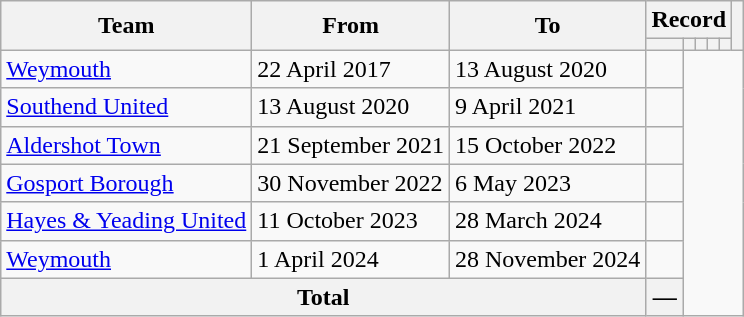<table class=wikitable style="text-align: center">
<tr>
<th rowspan=2>Team</th>
<th rowspan=2>From</th>
<th rowspan=2>To</th>
<th colspan=5>Record</th>
<th rowspan=2></th>
</tr>
<tr>
<th></th>
<th></th>
<th></th>
<th></th>
<th></th>
</tr>
<tr>
<td align=left><a href='#'>Weymouth</a></td>
<td align=left>22 April 2017</td>
<td align=left>13 August 2020<br></td>
<td></td>
</tr>
<tr>
<td align=left><a href='#'>Southend United</a></td>
<td align=left>13 August 2020</td>
<td align=left>9 April 2021<br></td>
<td></td>
</tr>
<tr>
<td align=left><a href='#'>Aldershot Town</a></td>
<td align=left>21 September 2021</td>
<td align=left>15 October 2022<br></td>
<td></td>
</tr>
<tr>
<td align=left><a href='#'>Gosport Borough</a></td>
<td align=left>30 November 2022</td>
<td align=left>6 May 2023<br></td>
<td></td>
</tr>
<tr>
<td align=left><a href='#'>Hayes & Yeading United</a></td>
<td align=left>11 October 2023</td>
<td align=left>28 March 2024<br></td>
<td></td>
</tr>
<tr>
<td align=left><a href='#'>Weymouth</a></td>
<td align=left>1 April 2024</td>
<td align=left>28 November 2024<br></td>
<td></td>
</tr>
<tr>
<th colspan=3>Total<br></th>
<th>—</th>
</tr>
</table>
